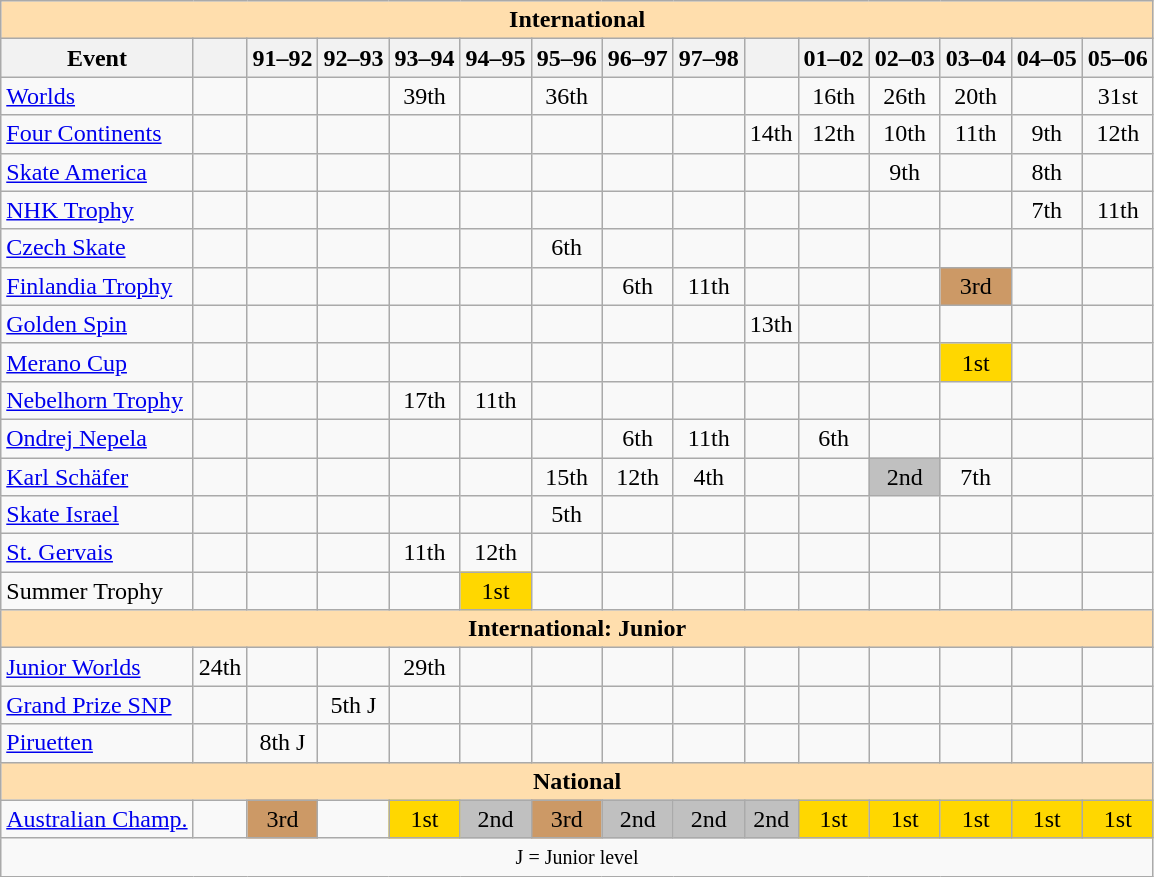<table class="wikitable" style="text-align:center">
<tr>
<th style="background-color: #ffdead; " colspan=15 align=center>International</th>
</tr>
<tr>
<th>Event</th>
<th></th>
<th>91–92</th>
<th>92–93</th>
<th>93–94</th>
<th>94–95</th>
<th>95–96</th>
<th>96–97</th>
<th>97–98</th>
<th></th>
<th>01–02</th>
<th>02–03</th>
<th>03–04</th>
<th>04–05</th>
<th>05–06</th>
</tr>
<tr>
<td align=left><a href='#'>Worlds</a></td>
<td></td>
<td></td>
<td></td>
<td>39th</td>
<td></td>
<td>36th</td>
<td></td>
<td></td>
<td></td>
<td>16th</td>
<td>26th</td>
<td>20th</td>
<td></td>
<td>31st</td>
</tr>
<tr>
<td align=left><a href='#'>Four Continents</a></td>
<td></td>
<td></td>
<td></td>
<td></td>
<td></td>
<td></td>
<td></td>
<td></td>
<td>14th</td>
<td>12th</td>
<td>10th</td>
<td>11th</td>
<td>9th</td>
<td>12th</td>
</tr>
<tr>
<td align=left> <a href='#'>Skate America</a></td>
<td></td>
<td></td>
<td></td>
<td></td>
<td></td>
<td></td>
<td></td>
<td></td>
<td></td>
<td></td>
<td>9th</td>
<td></td>
<td>8th</td>
<td></td>
</tr>
<tr>
<td align=left> <a href='#'>NHK Trophy</a></td>
<td></td>
<td></td>
<td></td>
<td></td>
<td></td>
<td></td>
<td></td>
<td></td>
<td></td>
<td></td>
<td></td>
<td></td>
<td>7th</td>
<td>11th</td>
</tr>
<tr>
<td align=left><a href='#'>Czech Skate</a></td>
<td></td>
<td></td>
<td></td>
<td></td>
<td></td>
<td>6th</td>
<td></td>
<td></td>
<td></td>
<td></td>
<td></td>
<td></td>
<td></td>
<td></td>
</tr>
<tr>
<td align=left><a href='#'>Finlandia Trophy</a></td>
<td></td>
<td></td>
<td></td>
<td></td>
<td></td>
<td></td>
<td>6th</td>
<td>11th</td>
<td></td>
<td></td>
<td></td>
<td bgcolor=cc9966>3rd</td>
<td></td>
<td></td>
</tr>
<tr>
<td align=left><a href='#'>Golden Spin</a></td>
<td></td>
<td></td>
<td></td>
<td></td>
<td></td>
<td></td>
<td></td>
<td></td>
<td>13th</td>
<td></td>
<td></td>
<td></td>
<td></td>
<td></td>
</tr>
<tr>
<td align=left><a href='#'>Merano Cup</a></td>
<td></td>
<td></td>
<td></td>
<td></td>
<td></td>
<td></td>
<td></td>
<td></td>
<td></td>
<td></td>
<td></td>
<td bgcolor=gold>1st</td>
<td></td>
<td></td>
</tr>
<tr>
<td align=left><a href='#'>Nebelhorn Trophy</a></td>
<td></td>
<td></td>
<td></td>
<td>17th</td>
<td>11th</td>
<td></td>
<td></td>
<td></td>
<td></td>
<td></td>
<td></td>
<td></td>
<td></td>
<td></td>
</tr>
<tr>
<td align=left><a href='#'>Ondrej Nepela</a></td>
<td></td>
<td></td>
<td></td>
<td></td>
<td></td>
<td></td>
<td>6th</td>
<td>11th</td>
<td></td>
<td>6th</td>
<td></td>
<td></td>
<td></td>
<td></td>
</tr>
<tr>
<td align=left><a href='#'>Karl Schäfer</a></td>
<td></td>
<td></td>
<td></td>
<td></td>
<td></td>
<td>15th</td>
<td>12th</td>
<td>4th</td>
<td></td>
<td></td>
<td bgcolor=silver>2nd</td>
<td>7th</td>
<td></td>
<td></td>
</tr>
<tr>
<td align=left><a href='#'>Skate Israel</a></td>
<td></td>
<td></td>
<td></td>
<td></td>
<td></td>
<td>5th</td>
<td></td>
<td></td>
<td></td>
<td></td>
<td></td>
<td></td>
<td></td>
<td></td>
</tr>
<tr>
<td align=left><a href='#'>St. Gervais</a></td>
<td></td>
<td></td>
<td></td>
<td>11th</td>
<td>12th</td>
<td></td>
<td></td>
<td></td>
<td></td>
<td></td>
<td></td>
<td></td>
<td></td>
<td></td>
</tr>
<tr>
<td align=left>Summer Trophy</td>
<td></td>
<td></td>
<td></td>
<td></td>
<td bgcolor=gold>1st</td>
<td></td>
<td></td>
<td></td>
<td></td>
<td></td>
<td></td>
<td></td>
<td></td>
<td></td>
</tr>
<tr>
<th style="background-color: #ffdead; " colspan=15 align=center>International: Junior</th>
</tr>
<tr>
<td align=left><a href='#'>Junior Worlds</a></td>
<td>24th</td>
<td></td>
<td></td>
<td>29th</td>
<td></td>
<td></td>
<td></td>
<td></td>
<td></td>
<td></td>
<td></td>
<td></td>
<td></td>
<td></td>
</tr>
<tr>
<td align=left><a href='#'>Grand Prize SNP</a></td>
<td></td>
<td></td>
<td>5th J</td>
<td></td>
<td></td>
<td></td>
<td></td>
<td></td>
<td></td>
<td></td>
<td></td>
<td></td>
<td></td>
<td></td>
</tr>
<tr>
<td align=left><a href='#'>Piruetten</a></td>
<td></td>
<td>8th J</td>
<td></td>
<td></td>
<td></td>
<td></td>
<td></td>
<td></td>
<td></td>
<td></td>
<td></td>
<td></td>
<td></td>
<td></td>
</tr>
<tr>
<th style="background-color: #ffdead; " colspan=15 align=center>National</th>
</tr>
<tr>
<td align=left><a href='#'>Australian Champ.</a></td>
<td></td>
<td bgcolor=cc9966>3rd</td>
<td></td>
<td bgcolor=gold>1st</td>
<td bgcolor=silver>2nd</td>
<td bgcolor=cc9966>3rd</td>
<td bgcolor=silver>2nd</td>
<td bgcolor=silver>2nd</td>
<td bgcolor=silver>2nd</td>
<td bgcolor=gold>1st</td>
<td bgcolor=gold>1st</td>
<td bgcolor=gold>1st</td>
<td bgcolor=gold>1st</td>
<td bgcolor=gold>1st</td>
</tr>
<tr>
<td colspan=15 align=center><small> J = Junior level </small></td>
</tr>
</table>
